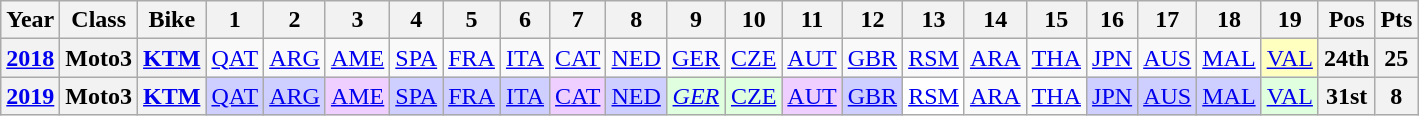<table class="wikitable" style="text-align:center">
<tr>
<th>Year</th>
<th>Class</th>
<th>Bike</th>
<th>1</th>
<th>2</th>
<th>3</th>
<th>4</th>
<th>5</th>
<th>6</th>
<th>7</th>
<th>8</th>
<th>9</th>
<th>10</th>
<th>11</th>
<th>12</th>
<th>13</th>
<th>14</th>
<th>15</th>
<th>16</th>
<th>17</th>
<th>18</th>
<th>19</th>
<th>Pos</th>
<th>Pts</th>
</tr>
<tr>
<th><a href='#'>2018</a></th>
<th>Moto3</th>
<th><a href='#'>KTM</a></th>
<td><a href='#'>QAT</a></td>
<td><a href='#'>ARG</a></td>
<td><a href='#'>AME</a></td>
<td><a href='#'>SPA</a></td>
<td><a href='#'>FRA</a></td>
<td><a href='#'>ITA</a></td>
<td><a href='#'>CAT</a></td>
<td><a href='#'>NED</a></td>
<td><a href='#'>GER</a></td>
<td><a href='#'>CZE</a></td>
<td><a href='#'>AUT</a></td>
<td><a href='#'>GBR</a></td>
<td><a href='#'>RSM</a></td>
<td><a href='#'>ARA</a></td>
<td><a href='#'>THA</a></td>
<td><a href='#'>JPN</a></td>
<td><a href='#'>AUS</a></td>
<td><a href='#'>MAL</a></td>
<td style="background:#FFFFBF;"><a href='#'>VAL</a><br></td>
<th>24th</th>
<th>25</th>
</tr>
<tr>
<th><a href='#'>2019</a></th>
<th>Moto3</th>
<th><a href='#'>KTM</a></th>
<td style="background:#cfcfff;"><a href='#'>QAT</a><br></td>
<td style="background:#cfcfff;"><a href='#'>ARG</a><br></td>
<td style="background:#efcfff;"><a href='#'>AME</a><br></td>
<td style="background:#cfcfff;"><a href='#'>SPA</a><br></td>
<td style="background:#cfcfff;"><a href='#'>FRA</a><br></td>
<td style="background:#cfcfff;"><a href='#'>ITA</a><br></td>
<td style="background:#efcfff;"><a href='#'>CAT</a><br></td>
<td style="background:#cfcfff;"><a href='#'>NED</a><br></td>
<td style="background:#dfffdf;"><em><a href='#'>GER</a></em><br></td>
<td style="background:#dfffdf;"><a href='#'>CZE</a><br></td>
<td style="background:#efcfff;"><a href='#'>AUT</a><br></td>
<td style="background:#cfcfff;"><a href='#'>GBR</a><br></td>
<td style="background:#ffffff;"><a href='#'>RSM</a><br></td>
<td><a href='#'>ARA</a></td>
<td><a href='#'>THA</a></td>
<td style="background:#cfcfff;"><a href='#'>JPN</a><br></td>
<td style="background:#cfcfff;"><a href='#'>AUS</a><br></td>
<td style="background:#cfcfff;"><a href='#'>MAL</a><br></td>
<td style="background:#dfffdf;"><a href='#'>VAL</a><br></td>
<th>31st</th>
<th>8</th>
</tr>
</table>
